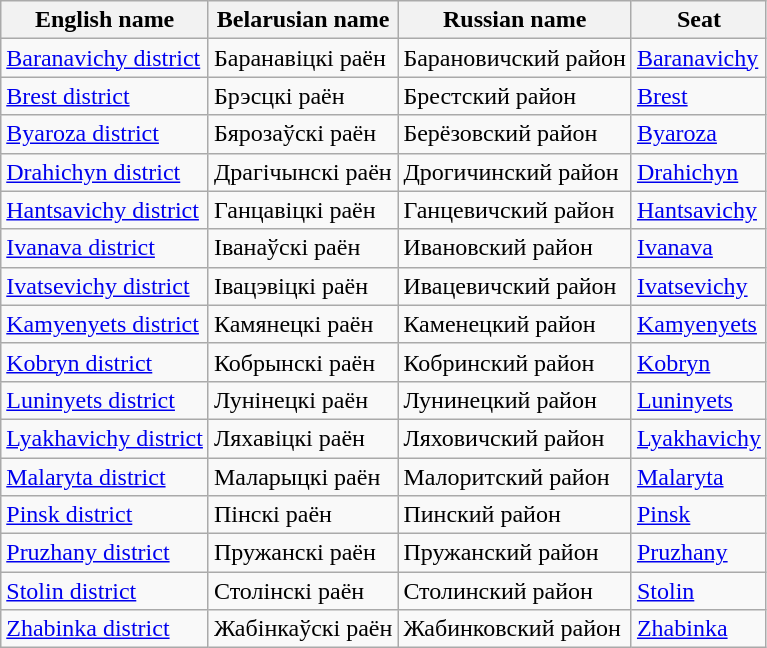<table class="wikitable sortable">
<tr>
<th>English name</th>
<th>Belarusian name</th>
<th>Russian name</th>
<th>Seat</th>
</tr>
<tr>
<td><a href='#'>Baranavichy district</a></td>
<td>Баранавіцкі раён</td>
<td>Барановичский район</td>
<td><a href='#'>Baranavichy</a></td>
</tr>
<tr>
<td><a href='#'>Brest district</a></td>
<td>Брэсцкі раён</td>
<td>Брестский район</td>
<td><a href='#'>Brest</a></td>
</tr>
<tr>
<td><a href='#'>Byaroza district</a></td>
<td>Бярозаўскі раён</td>
<td>Берёзовский район</td>
<td><a href='#'>Byaroza</a></td>
</tr>
<tr>
<td><a href='#'>Drahichyn district</a></td>
<td>Драгічынскі раён</td>
<td>Дрогичинский район</td>
<td><a href='#'>Drahichyn</a></td>
</tr>
<tr>
<td><a href='#'>Hantsavichy district</a></td>
<td>Ганцавіцкі раён</td>
<td>Ганцевичский район</td>
<td><a href='#'>Hantsavichy</a></td>
</tr>
<tr>
<td><a href='#'>Ivanava district</a></td>
<td>Іванаўскі раён</td>
<td>Ивановский район</td>
<td><a href='#'>Ivanava</a></td>
</tr>
<tr>
<td><a href='#'>Ivatsevichy district</a></td>
<td>Івацэвіцкі раён</td>
<td>Ивацевичский район</td>
<td><a href='#'>Ivatsevichy</a></td>
</tr>
<tr>
<td><a href='#'>Kamyenyets district</a></td>
<td>Камянецкі раён</td>
<td>Каменецкий район</td>
<td><a href='#'>Kamyenyets</a></td>
</tr>
<tr>
<td><a href='#'>Kobryn district</a></td>
<td>Кобрынскі раён</td>
<td>Кобринский район</td>
<td><a href='#'>Kobryn</a></td>
</tr>
<tr>
<td><a href='#'>Luninyets district</a></td>
<td>Лунінецкі раён</td>
<td>Лунинецкий район</td>
<td><a href='#'>Luninyets</a></td>
</tr>
<tr>
<td><a href='#'>Lyakhavichy district</a></td>
<td>Ляхавіцкі раён</td>
<td>Ляховичский район</td>
<td><a href='#'>Lyakhavichy</a></td>
</tr>
<tr>
<td><a href='#'>Malaryta district</a></td>
<td>Маларыцкі раён</td>
<td>Малоритский район</td>
<td><a href='#'>Malaryta</a></td>
</tr>
<tr>
<td><a href='#'>Pinsk district</a></td>
<td>Пінскі раён</td>
<td>Пинский район</td>
<td><a href='#'>Pinsk</a></td>
</tr>
<tr>
<td><a href='#'>Pruzhany district</a></td>
<td>Пружанскі раён</td>
<td>Пружанский район</td>
<td><a href='#'>Pruzhany</a></td>
</tr>
<tr>
<td><a href='#'>Stolin district</a></td>
<td>Столінскі раён</td>
<td>Столинский район</td>
<td><a href='#'>Stolin</a></td>
</tr>
<tr>
<td><a href='#'>Zhabinka district</a></td>
<td>Жабінкаўскі раён</td>
<td>Жабинковский район</td>
<td><a href='#'>Zhabinka</a></td>
</tr>
</table>
